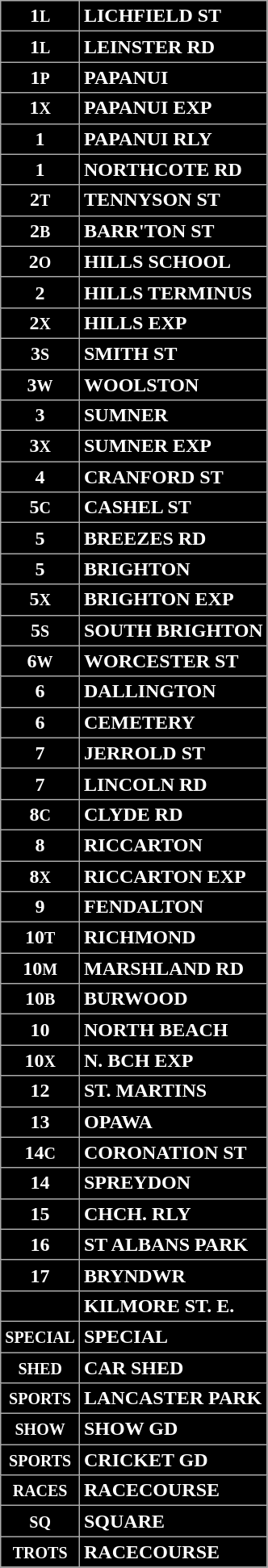<table class="wikitable" style="color: White; background-color: Black; font-weight: bold; ">
<tr>
<td align="center">1<small>L</small></td>
<td>LICHFIELD ST</td>
</tr>
<tr>
<td align="center">1<small>L</small></td>
<td>LEINSTER RD</td>
</tr>
<tr>
<td align="center">1<small>P</small></td>
<td>PAPANUI</td>
</tr>
<tr>
<td align="center">1<small>X</small></td>
<td>PAPANUI EXP</td>
</tr>
<tr>
<td align="center">1</td>
<td>PAPANUI RLY</td>
</tr>
<tr>
<td align="center">1</td>
<td>NORTHCOTE RD</td>
</tr>
<tr>
<td align="center">2<small>T</small></td>
<td>TENNYSON ST</td>
</tr>
<tr>
<td align="center">2<small>B</small></td>
<td>BARR'TON ST</td>
</tr>
<tr>
<td align="center">2<small>O</small></td>
<td>HILLS SCHOOL</td>
</tr>
<tr>
<td align="center">2</td>
<td>HILLS TERMINUS</td>
</tr>
<tr>
<td align="center">2<small>X</small></td>
<td>HILLS EXP</td>
</tr>
<tr>
<td align="center">3<small>S</small></td>
<td>SMITH ST</td>
</tr>
<tr>
<td align="center">3<small>W</small></td>
<td>WOOLSTON</td>
</tr>
<tr>
<td align="center">3</td>
<td>SUMNER</td>
</tr>
<tr>
<td align="center">3<small>X</small></td>
<td>SUMNER EXP</td>
</tr>
<tr>
<td align="center">4</td>
<td>CRANFORD ST</td>
</tr>
<tr>
<td align="center">5<small>C</small></td>
<td>CASHEL ST</td>
</tr>
<tr>
<td align="center">5</td>
<td>BREEZES RD</td>
</tr>
<tr>
<td align="center">5</td>
<td>BRIGHTON</td>
</tr>
<tr>
<td align="center">5<small>X</small></td>
<td>BRIGHTON EXP</td>
</tr>
<tr>
<td align="center">5<small>S</small></td>
<td>SOUTH BRIGHTON</td>
</tr>
<tr>
<td align="center">6<small>W</small></td>
<td>WORCESTER ST</td>
</tr>
<tr>
<td align="center">6</td>
<td>DALLINGTON</td>
</tr>
<tr>
<td align="center">6</td>
<td>CEMETERY</td>
</tr>
<tr>
<td align="center">7</td>
<td>JERROLD ST</td>
</tr>
<tr>
<td align="center">7</td>
<td>LINCOLN RD</td>
</tr>
<tr>
<td align="center">8<small>C</small></td>
<td>CLYDE RD</td>
</tr>
<tr>
<td align="center">8</td>
<td>RICCARTON</td>
</tr>
<tr>
<td align="center">8<small>X</small></td>
<td>RICCARTON EXP</td>
</tr>
<tr>
<td align="center">9</td>
<td>FENDALTON</td>
</tr>
<tr>
<td align="center">10<small>T</small></td>
<td>RICHMOND</td>
</tr>
<tr>
<td align="center">10<small>M</small></td>
<td>MARSHLAND RD</td>
</tr>
<tr>
<td align="center">10<small>B</small></td>
<td>BURWOOD</td>
</tr>
<tr>
<td align="center">10</td>
<td>NORTH BEACH</td>
</tr>
<tr>
<td align="center">10<small>X</small></td>
<td>N. BCH EXP</td>
</tr>
<tr>
<td align="center">12</td>
<td>ST. MARTINS</td>
</tr>
<tr>
<td align="center">13</td>
<td>OPAWA</td>
</tr>
<tr>
<td align="center">14<small>C</small></td>
<td>CORONATION ST</td>
</tr>
<tr>
<td align="center">14</td>
<td>SPREYDON</td>
</tr>
<tr>
<td align="center">15</td>
<td>CHCH. RLY</td>
</tr>
<tr>
<td align="center">16</td>
<td>ST ALBANS PARK</td>
</tr>
<tr>
<td align="center">17</td>
<td>BRYNDWR</td>
</tr>
<tr>
<td></td>
<td>KILMORE ST. E.</td>
</tr>
<tr>
<td align="center"><small>SPECIAL</small></td>
<td>SPECIAL</td>
</tr>
<tr>
<td align="center"><small>SHED</small></td>
<td>CAR SHED</td>
</tr>
<tr>
<td align="center"><small>SPORTS</small></td>
<td>LANCASTER PARK</td>
</tr>
<tr>
<td align="center"><small>SHOW</small></td>
<td>SHOW GD</td>
</tr>
<tr>
<td align="center"><small>SPORTS</small></td>
<td>CRICKET GD</td>
</tr>
<tr>
<td align="center"><small>RACES</small></td>
<td>RACECOURSE</td>
</tr>
<tr>
<td align="center"><small>SQ</small></td>
<td>SQUARE</td>
</tr>
<tr>
<td align="center"><small>TROTS</small></td>
<td>RACECOURSE</td>
</tr>
</table>
